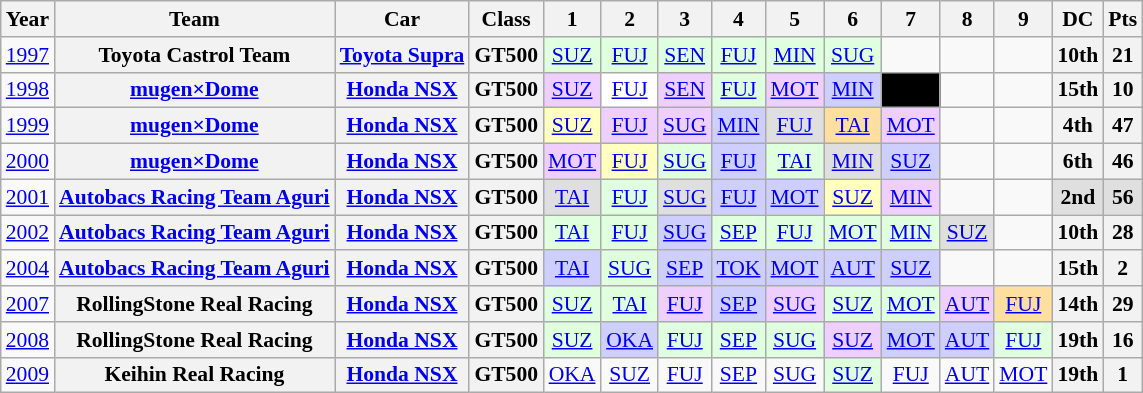<table class="wikitable" style="text-align:center; font-size:90%">
<tr>
<th>Year</th>
<th>Team</th>
<th>Car</th>
<th>Class</th>
<th>1</th>
<th>2</th>
<th>3</th>
<th>4</th>
<th>5</th>
<th>6</th>
<th>7</th>
<th>8</th>
<th>9</th>
<th>DC</th>
<th>Pts</th>
</tr>
<tr>
<td><a href='#'>1997</a></td>
<th>Toyota Castrol Team</th>
<th><a href='#'>Toyota Supra</a></th>
<th>GT500</th>
<td style="background:#DFFFDF;"><a href='#'>SUZ</a><br></td>
<td style="background:#DFFFDF;"><a href='#'>FUJ</a><br></td>
<td style="background:#DFFFDF;"><a href='#'>SEN</a><br></td>
<td style="background:#DFFFDF;"><a href='#'>FUJ</a><br></td>
<td style="background:#DFFFDF;"><a href='#'>MIN</a><br></td>
<td style="background:#DFFFDF;"><a href='#'>SUG</a><br></td>
<td></td>
<td></td>
<td></td>
<th>10th</th>
<th>21</th>
</tr>
<tr>
<td><a href='#'>1998</a></td>
<th><a href='#'>mugen×Dome</a></th>
<th><a href='#'>Honda NSX</a></th>
<th>GT500</th>
<td style="background:#EFCFFF;"><a href='#'>SUZ</a><br></td>
<td style="background:#FFFFFF;"><a href='#'>FUJ</a><br></td>
<td style="background:#EFCFFF;"><a href='#'>SEN</a><br></td>
<td style="background:#DFFFDF;"><a href='#'>FUJ</a><br></td>
<td style="background:#EFCFFF;"><a href='#'>MOT</a><br></td>
<td style="background:#CFCFFF;"><a href='#'>MIN</a><br></td>
<td style="background:#000000; color:#ffffff"><a href='#'></a><br></td>
<td></td>
<td></td>
<th>15th</th>
<th>10</th>
</tr>
<tr>
<td><a href='#'>1999</a></td>
<th><a href='#'>mugen×Dome</a></th>
<th><a href='#'>Honda NSX</a></th>
<th>GT500</th>
<td style="background:#FFFFBF;"><a href='#'>SUZ</a><br></td>
<td style="background:#EFCFFF;"><a href='#'>FUJ</a><br></td>
<td style="background:#EFCFFF"><a href='#'>SUG</a><br></td>
<td style="background:#CFCFFF;"><a href='#'>MIN</a><br></td>
<td style="background:#DFDFDF;"><a href='#'>FUJ</a><br></td>
<td style="background:#FFDF9F;"><a href='#'>TAI</a><br></td>
<td style="background:#EFCFFF;"><a href='#'>MOT</a><br></td>
<td></td>
<td></td>
<th>4th</th>
<th>47</th>
</tr>
<tr>
<td><a href='#'>2000</a></td>
<th><a href='#'>mugen×Dome</a></th>
<th><a href='#'>Honda NSX</a></th>
<th>GT500</th>
<td style="background:#EFCFFF;"><a href='#'>MOT</a><br></td>
<td style="background:#FFFFBF;"><a href='#'>FUJ</a><br></td>
<td style="background:#DFFFDF"><a href='#'>SUG</a><br></td>
<td style="background:#CFCFFF;"><a href='#'>FUJ</a><br></td>
<td style="background:#DFFFDF;"><a href='#'>TAI</a><br></td>
<td style="background:#DFDFDF;"><a href='#'>MIN</a><br></td>
<td style="background:#CFCFFF;"><a href='#'>SUZ</a><br></td>
<td></td>
<td></td>
<th>6th</th>
<th>46</th>
</tr>
<tr>
<td><a href='#'>2001</a></td>
<th><a href='#'>Autobacs Racing Team Aguri</a></th>
<th><a href='#'>Honda NSX</a></th>
<th>GT500</th>
<td style="background:#DFDFDF;"><a href='#'>TAI</a><br></td>
<td style="background:#DFFFDF;"><a href='#'>FUJ</a><br></td>
<td style="background:#DFDFDF"><a href='#'>SUG</a><br></td>
<td style="background:#CFCFFF;"><a href='#'>FUJ</a><br></td>
<td style="background:#CFCFFF;"><a href='#'>MOT</a><br></td>
<td style="background:#FFFFBF;"><a href='#'>SUZ</a><br></td>
<td style="background:#EFCFFF;"><a href='#'>MIN</a><br></td>
<td></td>
<td></td>
<th style="background:#DFDFDF;">2nd</th>
<th style="background:#DFDFDF;">56</th>
</tr>
<tr>
<td><a href='#'>2002</a></td>
<th><a href='#'>Autobacs Racing Team Aguri</a></th>
<th><a href='#'>Honda NSX</a></th>
<th>GT500</th>
<td style="background:#DFFFDF;"><a href='#'>TAI</a><br></td>
<td style="background:#DFFFDF;"><a href='#'>FUJ</a><br></td>
<td style="background:#CFCFFF"><a href='#'>SUG</a><br></td>
<td style="background:#DFFFDF;"><a href='#'>SEP</a><br></td>
<td style="background:#DFFFDF;"><a href='#'>FUJ</a><br></td>
<td style="background:#DFFFDF;"><a href='#'>MOT</a><br></td>
<td style="background:#DFFFDF;"><a href='#'>MIN</a><br></td>
<td style="background:#DFDFDF;"><a href='#'>SUZ</a><br></td>
<td></td>
<th>10th</th>
<th>28</th>
</tr>
<tr>
<td><a href='#'>2004</a></td>
<th><a href='#'>Autobacs Racing Team Aguri</a></th>
<th><a href='#'>Honda NSX</a></th>
<th>GT500</th>
<td style="background:#CFCFFF;"><a href='#'>TAI</a><br></td>
<td style="background:#DFFFDF"><a href='#'>SUG</a><br></td>
<td style="background:#CFCFFF;"><a href='#'>SEP</a><br></td>
<td style="background:#CFCFFF;"><a href='#'>TOK</a><br></td>
<td style="background:#CFCFFF;"><a href='#'>MOT</a><br></td>
<td style="background:#CFCFFF;"><a href='#'>AUT</a><br></td>
<td style="background:#CFCFFF;"><a href='#'>SUZ</a><br></td>
<td></td>
<td></td>
<th>15th</th>
<th>2</th>
</tr>
<tr>
<td><a href='#'>2007</a></td>
<th>RollingStone Real Racing</th>
<th><a href='#'>Honda NSX</a></th>
<th>GT500</th>
<td style="background:#DFFFDF;"><a href='#'>SUZ</a><br></td>
<td style="background:#DFFFDF;"><a href='#'>TAI</a><br></td>
<td style="background:#EFCFFF;"><a href='#'>FUJ</a><br></td>
<td style="background:#CFCFFF;"><a href='#'>SEP</a><br></td>
<td style="background:#EFCFFF;"><a href='#'>SUG</a><br></td>
<td style="background:#DFFFDF;"><a href='#'>SUZ</a><br></td>
<td style="background:#DFFFDF;"><a href='#'>MOT</a><br></td>
<td style="background:#EFCFFF;"><a href='#'>AUT</a><br></td>
<td style="background:#FFDF9F;"><a href='#'>FUJ</a><br></td>
<th>14th</th>
<th>29</th>
</tr>
<tr>
<td><a href='#'>2008</a></td>
<th>RollingStone Real Racing</th>
<th><a href='#'>Honda NSX</a></th>
<th>GT500</th>
<td style="background:#DFFFDF;"><a href='#'>SUZ</a><br></td>
<td style="background:#CFCFFF;"><a href='#'>OKA</a><br></td>
<td style="background:#DFFFDF;"><a href='#'>FUJ</a><br></td>
<td style="background:#DFFFDF;"><a href='#'>SEP</a><br></td>
<td style="background:#DFFFDF;"><a href='#'>SUG</a><br></td>
<td style="background:#EFCFFF;"><a href='#'>SUZ</a><br></td>
<td style="background:#CFCFFF;"><a href='#'>MOT</a><br></td>
<td style="background:#CFCFFF;"><a href='#'>AUT</a><br></td>
<td style="background:#DFFFDF;"><a href='#'>FUJ</a><br></td>
<th>19th</th>
<th>16</th>
</tr>
<tr>
<td><a href='#'>2009</a></td>
<th>Keihin Real Racing</th>
<th><a href='#'>Honda NSX</a></th>
<th>GT500</th>
<td><a href='#'>OKA</a></td>
<td><a href='#'>SUZ</a></td>
<td><a href='#'>FUJ</a></td>
<td><a href='#'>SEP</a></td>
<td><a href='#'>SUG</a></td>
<td style="background:#DFFFDF;"><a href='#'>SUZ</a><br></td>
<td><a href='#'>FUJ</a></td>
<td><a href='#'>AUT</a></td>
<td><a href='#'>MOT</a></td>
<th>19th</th>
<th>1</th>
</tr>
</table>
